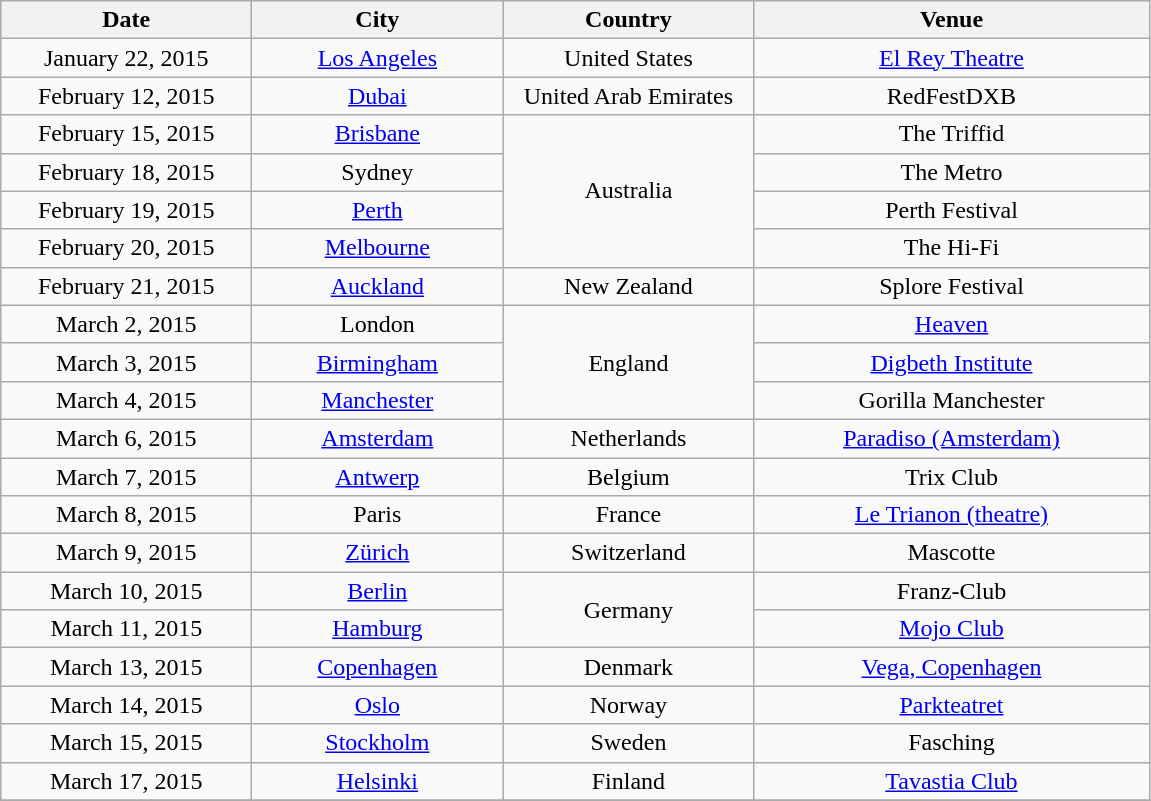<table class="wikitable plainrowheaders" style="text-align:center;">
<tr>
<th scope="col" style="width:10em;">Date</th>
<th scope="col" style="width:10em;">City</th>
<th scope="col" style="width:10em;">Country</th>
<th scope="col" style="width:16em;">Venue</th>
</tr>
<tr>
<td>January 22, 2015</td>
<td><a href='#'>Los Angeles</a></td>
<td>United States</td>
<td><a href='#'>El Rey Theatre</a></td>
</tr>
<tr>
<td>February 12, 2015</td>
<td><a href='#'>Dubai</a></td>
<td>United Arab Emirates</td>
<td>RedFestDXB</td>
</tr>
<tr>
<td>February 15, 2015</td>
<td><a href='#'>Brisbane</a></td>
<td rowspan="4">Australia</td>
<td>The Triffid</td>
</tr>
<tr>
<td>February 18, 2015</td>
<td>Sydney</td>
<td>The Metro</td>
</tr>
<tr>
<td>February 19, 2015</td>
<td><a href='#'>Perth</a></td>
<td>Perth Festival</td>
</tr>
<tr>
<td>February 20, 2015</td>
<td><a href='#'>Melbourne</a></td>
<td>The Hi-Fi</td>
</tr>
<tr>
<td>February 21, 2015</td>
<td><a href='#'>Auckland</a></td>
<td>New Zealand</td>
<td>Splore Festival</td>
</tr>
<tr>
<td>March 2, 2015</td>
<td>London</td>
<td rowspan="3">England</td>
<td><a href='#'>Heaven</a></td>
</tr>
<tr>
<td>March 3, 2015</td>
<td><a href='#'>Birmingham</a></td>
<td><a href='#'>Digbeth Institute</a></td>
</tr>
<tr>
<td>March 4, 2015</td>
<td><a href='#'>Manchester</a></td>
<td>Gorilla Manchester</td>
</tr>
<tr>
<td>March 6, 2015</td>
<td><a href='#'>Amsterdam</a></td>
<td>Netherlands</td>
<td><a href='#'>Paradiso (Amsterdam)</a></td>
</tr>
<tr>
<td>March 7, 2015</td>
<td><a href='#'>Antwerp</a></td>
<td>Belgium</td>
<td>Trix Club</td>
</tr>
<tr>
<td>March 8, 2015</td>
<td>Paris</td>
<td>France</td>
<td><a href='#'>Le Trianon (theatre)</a></td>
</tr>
<tr>
<td>March 9, 2015</td>
<td><a href='#'>Zürich</a></td>
<td>Switzerland</td>
<td>Mascotte</td>
</tr>
<tr>
<td>March 10, 2015</td>
<td><a href='#'>Berlin</a></td>
<td rowspan="2">Germany</td>
<td>Franz-Club</td>
</tr>
<tr>
<td>March 11, 2015</td>
<td><a href='#'>Hamburg</a></td>
<td><a href='#'>Mojo Club</a></td>
</tr>
<tr>
<td>March 13, 2015</td>
<td><a href='#'>Copenhagen</a></td>
<td>Denmark</td>
<td><a href='#'>Vega, Copenhagen</a></td>
</tr>
<tr>
<td>March 14, 2015</td>
<td><a href='#'>Oslo</a></td>
<td>Norway</td>
<td><a href='#'>Parkteatret</a></td>
</tr>
<tr>
<td>March 15, 2015</td>
<td><a href='#'>Stockholm</a></td>
<td>Sweden</td>
<td>Fasching</td>
</tr>
<tr>
<td>March 17, 2015</td>
<td><a href='#'>Helsinki</a></td>
<td>Finland</td>
<td><a href='#'>Tavastia Club</a></td>
</tr>
<tr>
</tr>
</table>
